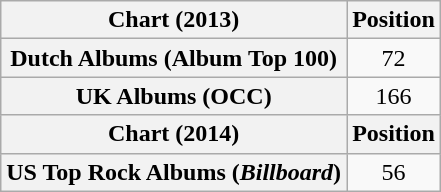<table class="wikitable plainrowheaders" style="text-align:center">
<tr>
<th scope="col">Chart (2013)</th>
<th scope="col">Position</th>
</tr>
<tr>
<th scope="row">Dutch Albums (Album Top 100)</th>
<td>72</td>
</tr>
<tr>
<th scope="row">UK Albums (OCC)</th>
<td>166</td>
</tr>
<tr>
<th scope="col">Chart (2014)</th>
<th scope="col">Position</th>
</tr>
<tr>
<th scope="row">US Top Rock Albums (<em>Billboard</em>)</th>
<td>56</td>
</tr>
</table>
